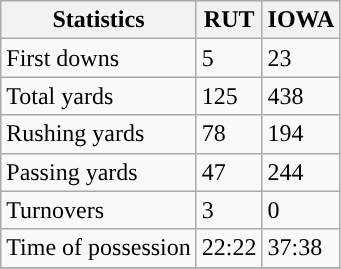<table class="wikitable">
<tr>
<th>Statistics</th>
<th>RUT</th>
<th>IOWA</th>
</tr>
<tr>
<td>First downs</td>
<td>5</td>
<td>23</td>
</tr>
<tr>
<td>Total yards</td>
<td>125</td>
<td>438</td>
</tr>
<tr>
<td>Rushing yards</td>
<td>78</td>
<td>194</td>
</tr>
<tr>
<td>Passing yards</td>
<td>47</td>
<td>244</td>
</tr>
<tr>
<td>Turnovers</td>
<td>3</td>
<td>0</td>
</tr>
<tr>
<td>Time of possession</td>
<td>22:22</td>
<td>37:38</td>
</tr>
<tr>
</tr>
</table>
